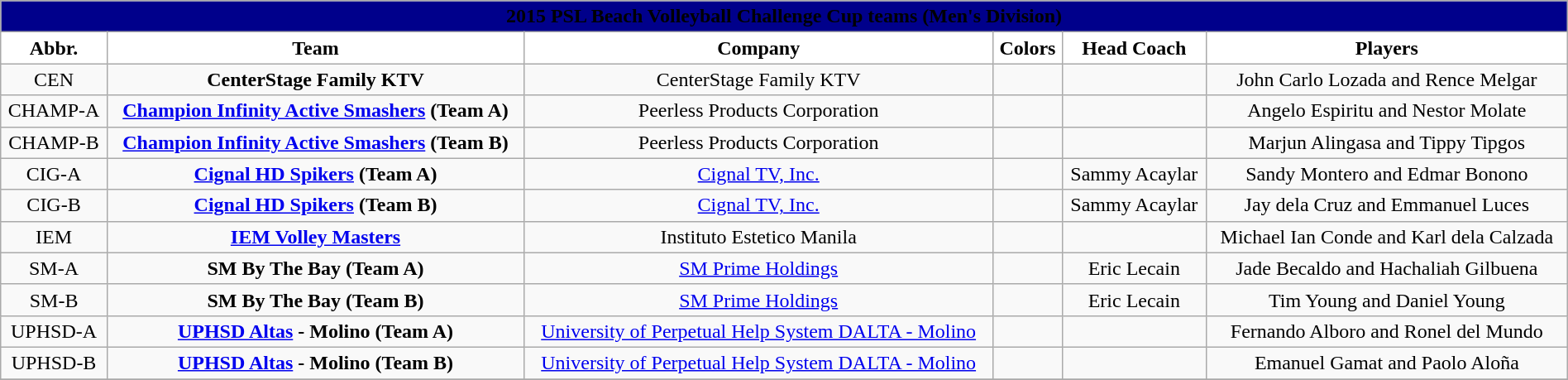<table class="wikitable" style="width:100%;">
<tr>
<th style=background:#00008B colspan=6><span>2015 PSL Beach Volleyball Challenge Cup teams (Men's Division)</span></th>
</tr>
<tr>
<th style="background:white">Abbr.</th>
<th style="background:white">Team</th>
<th style="background:white">Company</th>
<th style="background:white">Colors</th>
<th style="background:white">Head Coach</th>
<th style="background:white">Players</th>
</tr>
<tr>
<td align=center>CEN</td>
<td align=center><strong>CenterStage Family KTV</strong></td>
<td align=center>CenterStage Family KTV</td>
<td align=center>  </td>
<td align=center></td>
<td align=center>John Carlo Lozada and Rence Melgar</td>
</tr>
<tr>
<td align=center>CHAMP-A</td>
<td align=center><strong><a href='#'>Champion Infinity Active Smashers</a> (Team A)</strong></td>
<td align=center>Peerless Products Corporation</td>
<td align=center>  </td>
<td align=center></td>
<td align=center>Angelo Espiritu and Nestor Molate</td>
</tr>
<tr>
<td align=center>CHAMP-B</td>
<td align=center><strong><a href='#'>Champion Infinity Active Smashers</a> (Team B)</strong></td>
<td align=center>Peerless Products Corporation</td>
<td align=center>  </td>
<td align=center></td>
<td align=center>Marjun Alingasa and Tippy Tipgos</td>
</tr>
<tr>
<td align=center>CIG-A</td>
<td align=center><strong><a href='#'>Cignal HD Spikers</a> (Team A)</strong></td>
<td align=center><a href='#'>Cignal TV, Inc.</a></td>
<td align=center> </td>
<td align=center>Sammy Acaylar</td>
<td align=center>Sandy Montero and Edmar Bonono</td>
</tr>
<tr>
<td align=center>CIG-B</td>
<td align=center><strong><a href='#'>Cignal HD Spikers</a> (Team B)</strong></td>
<td align=center><a href='#'>Cignal TV, Inc.</a></td>
<td align=center> </td>
<td align=center>Sammy Acaylar</td>
<td align=center>Jay dela Cruz and Emmanuel Luces</td>
</tr>
<tr>
<td align=center>IEM</td>
<td align=center><strong><a href='#'>IEM Volley Masters</a></strong></td>
<td align=center>Instituto Estetico Manila</td>
<td align=center> </td>
<td align=center></td>
<td align=center>Michael Ian Conde and Karl dela Calzada</td>
</tr>
<tr>
<td align=center>SM-A</td>
<td align=center><strong>SM By The Bay (Team A)</strong></td>
<td align=center><a href='#'>SM Prime Holdings</a></td>
<td align=center> </td>
<td align=center>Eric Lecain</td>
<td align=center>Jade Becaldo and Hachaliah Gilbuena</td>
</tr>
<tr>
<td align=center>SM-B</td>
<td align=center><strong>SM By The Bay (Team B)</strong></td>
<td align=center><a href='#'>SM Prime Holdings</a></td>
<td align=center> </td>
<td align=center>Eric Lecain</td>
<td align=center>Tim Young and Daniel Young</td>
</tr>
<tr>
<td align=center>UPHSD-A</td>
<td align=center><strong><a href='#'>UPHSD Altas</a> - Molino (Team A)</strong></td>
<td align=center><a href='#'>University of Perpetual Help System DALTA - Molino</a></td>
<td align=center> </td>
<td align=center></td>
<td align=center>Fernando Alboro and Ronel del Mundo</td>
</tr>
<tr>
<td align=center>UPHSD-B</td>
<td align=center><strong><a href='#'>UPHSD Altas</a> - Molino (Team B)</strong></td>
<td align=center><a href='#'>University of Perpetual Help System DALTA - Molino</a></td>
<td align=center> </td>
<td align=center></td>
<td align=center>Emanuel Gamat and Paolo Aloña</td>
</tr>
<tr>
</tr>
</table>
